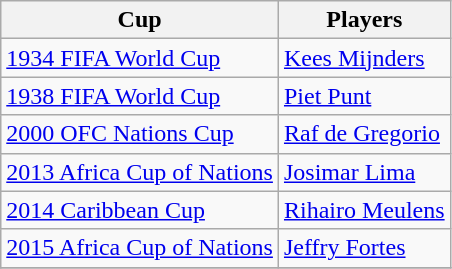<table class="wikitable" style="text-align: left">
<tr style="text-align: center">
<th>Cup</th>
<th>Players</th>
</tr>
<tr>
<td align="left"> <a href='#'>1934 FIFA World Cup</a></td>
<td> <a href='#'>Kees Mijnders</a></td>
</tr>
<tr>
<td align="left"> <a href='#'>1938 FIFA World Cup</a></td>
<td> <a href='#'>Piet Punt</a></td>
</tr>
<tr>
<td align="left"> <a href='#'>2000 OFC Nations Cup</a></td>
<td> <a href='#'>Raf de Gregorio</a></td>
</tr>
<tr>
<td align="left"> <a href='#'>2013 Africa Cup of Nations</a></td>
<td> <a href='#'>Josimar Lima</a></td>
</tr>
<tr>
<td align="left"> <a href='#'>2014 Caribbean Cup</a></td>
<td> <a href='#'>Rihairo Meulens</a></td>
</tr>
<tr>
<td align="left"> <a href='#'>2015 Africa Cup of Nations</a></td>
<td> <a href='#'>Jeffry Fortes</a></td>
</tr>
<tr>
</tr>
</table>
